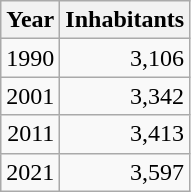<table cellspacing="0" cellpadding="0">
<tr>
<td valign="top"><br><table class="wikitable sortable zebra hintergrundfarbe5">
<tr>
<th>Year</th>
<th>Inhabitants</th>
</tr>
<tr align="right">
<td>1990</td>
<td>3,106</td>
</tr>
<tr align="right">
<td>2001</td>
<td>3,342</td>
</tr>
<tr align="right">
<td>2011</td>
<td>3,413</td>
</tr>
<tr align="right">
<td>2021</td>
<td>3,597</td>
</tr>
</table>
</td>
</tr>
</table>
